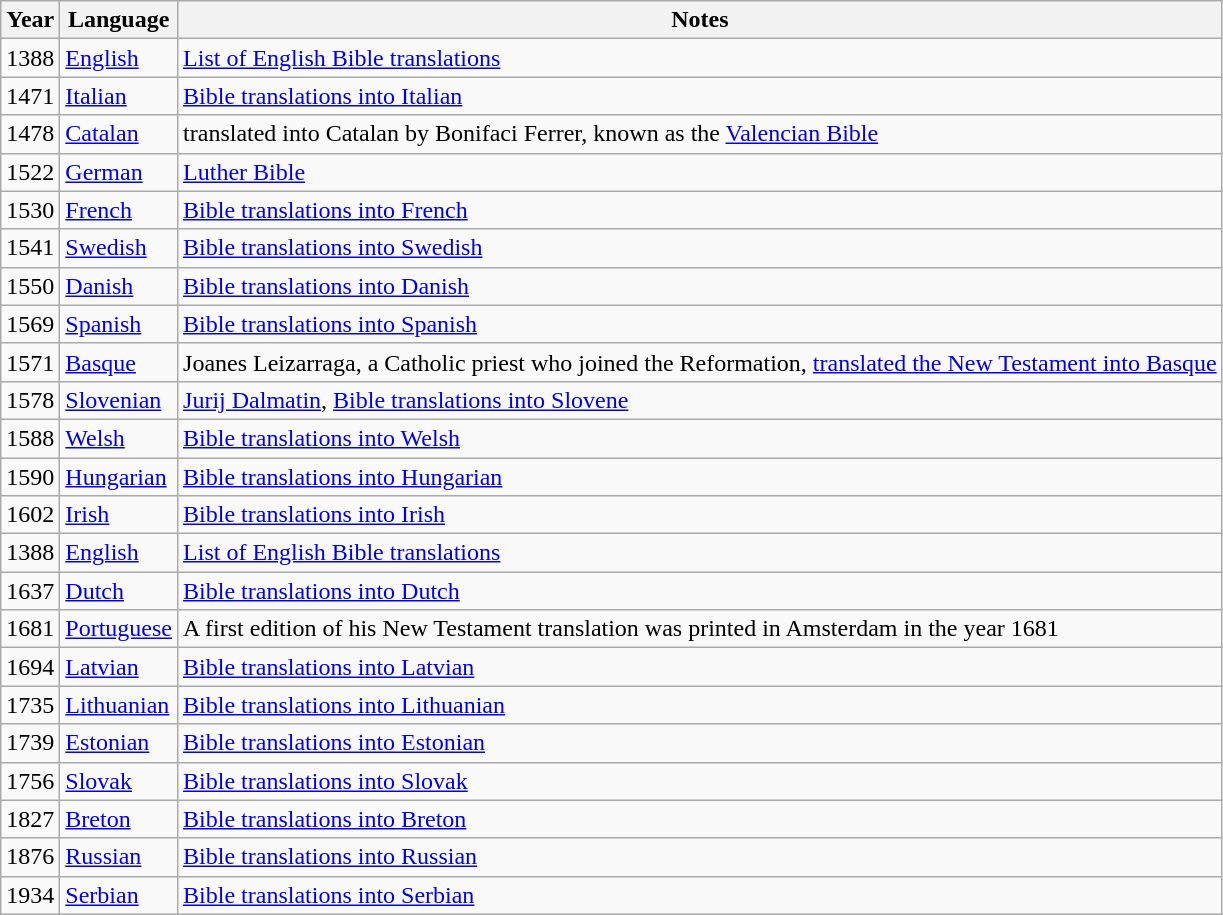<table class="wikitable sortable">
<tr>
<th>Year</th>
<th>Language</th>
<th>Notes</th>
</tr>
<tr>
<td>1388</td>
<td><a href='#'>English</a></td>
<td><a href='#'>List of English Bible translations</a></td>
</tr>
<tr>
<td>1471</td>
<td><a href='#'>Italian</a></td>
<td><a href='#'>Bible translations into Italian</a></td>
</tr>
<tr>
<td>1478</td>
<td><a href='#'>Catalan</a></td>
<td>translated into Catalan by Bonifaci Ferrer, known as the <a href='#'>Valencian Bible</a></td>
</tr>
<tr>
<td>1522</td>
<td><a href='#'>German</a></td>
<td><a href='#'>Luther Bible</a></td>
</tr>
<tr>
<td>1530</td>
<td><a href='#'>French</a></td>
<td><a href='#'>Bible translations into French</a></td>
</tr>
<tr>
<td>1541</td>
<td><a href='#'>Swedish</a></td>
<td><a href='#'>Bible translations into Swedish</a></td>
</tr>
<tr>
<td>1550</td>
<td><a href='#'>Danish</a></td>
<td><a href='#'>Bible translations into Danish</a></td>
</tr>
<tr>
<td>1569</td>
<td><a href='#'>Spanish</a></td>
<td><a href='#'>Bible translations into Spanish</a></td>
</tr>
<tr>
<td>1571</td>
<td><a href='#'>Basque</a></td>
<td>Joanes Leizarraga, a Catholic priest who joined the Reformation, <a href='#'>translated the New Testament into Basque</a></td>
</tr>
<tr>
<td>1578</td>
<td><a href='#'>Slovenian</a></td>
<td><a href='#'>Jurij Dalmatin</a>, <a href='#'>Bible translations into Slovene</a></td>
</tr>
<tr>
<td>1588</td>
<td><a href='#'>Welsh</a></td>
<td><a href='#'>Bible translations into Welsh</a></td>
</tr>
<tr>
<td>1590</td>
<td><a href='#'>Hungarian</a></td>
<td><a href='#'>Bible translations into Hungarian</a></td>
</tr>
<tr>
<td>1602</td>
<td><a href='#'>Irish</a></td>
<td><a href='#'>Bible translations into Irish</a></td>
</tr>
<tr>
<td>1388</td>
<td><a href='#'>English</a></td>
<td><a href='#'>List of English Bible translations</a></td>
</tr>
<tr>
<td>1637</td>
<td><a href='#'>Dutch</a></td>
<td><a href='#'>Bible translations into Dutch</a></td>
</tr>
<tr>
<td>1681</td>
<td><a href='#'>Portuguese</a></td>
<td>A first edition of his New Testament translation was printed in Amsterdam in the year 1681</td>
</tr>
<tr>
<td>1694</td>
<td><a href='#'>Latvian</a></td>
<td><a href='#'>Bible translations into Latvian</a></td>
</tr>
<tr>
<td>1735</td>
<td><a href='#'>Lithuanian</a></td>
<td><a href='#'>Bible translations into Lithuanian</a></td>
</tr>
<tr>
<td>1739</td>
<td><a href='#'>Estonian</a></td>
<td><a href='#'>Bible translations into Estonian</a></td>
</tr>
<tr>
<td>1756</td>
<td><a href='#'>Slovak</a></td>
<td><a href='#'>Bible translations into Slovak</a></td>
</tr>
<tr>
<td>1827</td>
<td><a href='#'>Breton</a></td>
<td><a href='#'>Bible translations into Breton</a></td>
</tr>
<tr>
<td>1876</td>
<td><a href='#'>Russian</a></td>
<td><a href='#'>Bible translations into Russian</a></td>
</tr>
<tr>
<td>1934</td>
<td><a href='#'>Serbian</a></td>
<td><a href='#'>Bible translations into Serbian</a></td>
</tr>
</table>
